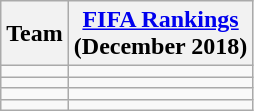<table class="wikitable sortable" style="text-align: left;">
<tr>
<th>Team</th>
<th><a href='#'>FIFA Rankings</a><br>(December 2018)</th>
</tr>
<tr>
<td></td>
<td></td>
</tr>
<tr>
<td></td>
<td></td>
</tr>
<tr>
<td></td>
<td></td>
</tr>
<tr>
<td></td>
<td></td>
</tr>
</table>
